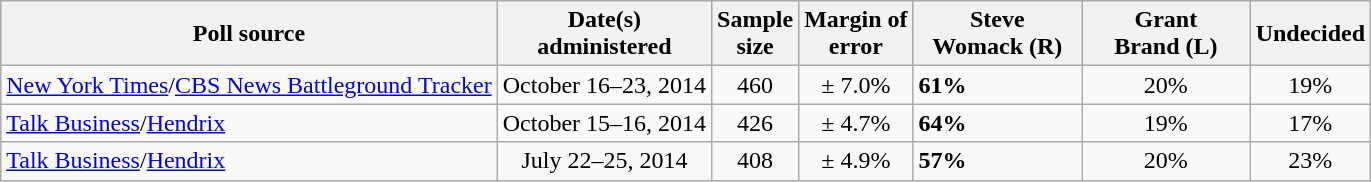<table class="wikitable">
<tr>
<th>Poll source</th>
<th>Date(s)<br>administered</th>
<th>Sample<br>size</th>
<th>Margin of<br>error</th>
<th style="width:105px;">Steve<br>Womack (R)</th>
<th style="width:105px;">Grant<br> Brand (L)</th>
<th>Undecided</th>
</tr>
<tr>
<td><a href='#'>New York Times</a>/<a href='#'>CBS News Battleground Tracker</a></td>
<td align=center>October 16–23, 2014</td>
<td align=center>460</td>
<td align=center>± 7.0%</td>
<td><strong>61%</strong></td>
<td align=center>20%</td>
<td align=center>19%</td>
</tr>
<tr>
<td><a href='#'>Talk Business</a>/<a href='#'>Hendrix</a></td>
<td align=center>October 15–16, 2014</td>
<td align=center>426</td>
<td align=center>± 4.7%</td>
<td><strong>64%</strong></td>
<td align=center>19%</td>
<td align=center>17%</td>
</tr>
<tr>
<td><a href='#'>Talk Business</a>/<a href='#'>Hendrix</a></td>
<td align=center>July 22–25, 2014</td>
<td align=center>408</td>
<td align=center>± 4.9%</td>
<td><strong>57%</strong></td>
<td align=center>20%</td>
<td align=center>23%</td>
</tr>
</table>
